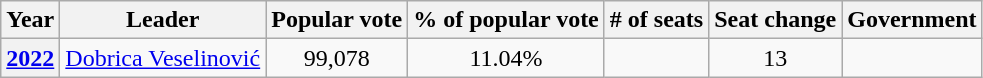<table class="wikitable" style="text-align:center">
<tr>
<th>Year</th>
<th>Leader</th>
<th>Popular vote</th>
<th>% of popular vote</th>
<th># of seats</th>
<th>Seat change</th>
<th>Government</th>
</tr>
<tr>
<th><a href='#'>2022</a></th>
<td><a href='#'>Dobrica Veselinović</a></td>
<td>99,078</td>
<td>11.04% </td>
<td></td>
<td> 13</td>
<td></td>
</tr>
</table>
